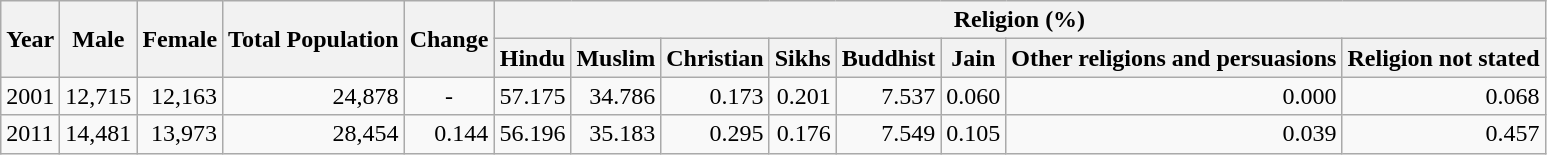<table class="wikitable">
<tr>
<th rowspan="2">Year</th>
<th rowspan="2">Male</th>
<th rowspan="2">Female</th>
<th rowspan="2">Total Population</th>
<th rowspan="2">Change</th>
<th colspan="8">Religion (%)</th>
</tr>
<tr>
<th>Hindu</th>
<th>Muslim</th>
<th>Christian</th>
<th>Sikhs</th>
<th>Buddhist</th>
<th>Jain</th>
<th>Other religions and persuasions</th>
<th>Religion not stated</th>
</tr>
<tr>
<td>2001</td>
<td style="text-align:right;">12,715</td>
<td style="text-align:right;">12,163</td>
<td style="text-align:right;">24,878</td>
<td style="text-align:center;">-</td>
<td style="text-align:right;">57.175</td>
<td style="text-align:right;">34.786</td>
<td style="text-align:right;">0.173</td>
<td style="text-align:right;">0.201</td>
<td style="text-align:right;">7.537</td>
<td style="text-align:right;">0.060</td>
<td style="text-align:right;">0.000</td>
<td style="text-align:right;">0.068</td>
</tr>
<tr>
<td>2011</td>
<td style="text-align:right;">14,481</td>
<td style="text-align:right;">13,973</td>
<td style="text-align:right;">28,454</td>
<td style="text-align:right;">0.144</td>
<td style="text-align:right;">56.196</td>
<td style="text-align:right;">35.183</td>
<td style="text-align:right;">0.295</td>
<td style="text-align:right;">0.176</td>
<td style="text-align:right;">7.549</td>
<td style="text-align:right;">0.105</td>
<td style="text-align:right;">0.039</td>
<td style="text-align:right;">0.457</td>
</tr>
</table>
